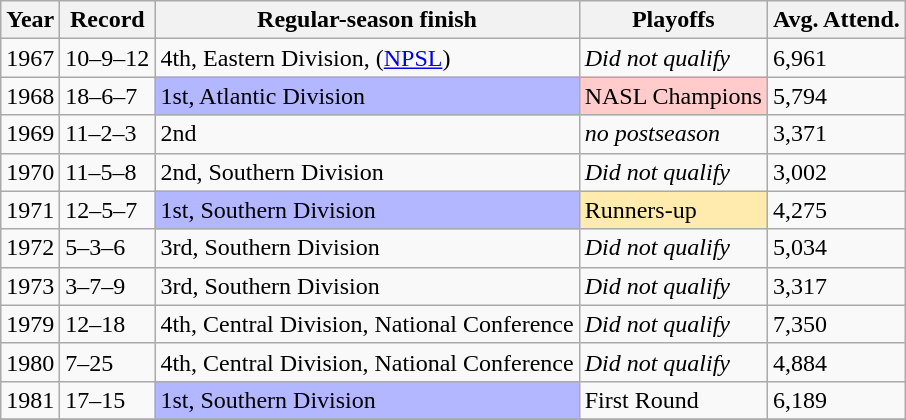<table class="wikitable">
<tr>
<th>Year</th>
<th>Record</th>
<th>Regular-season finish</th>
<th>Playoffs</th>
<th>Avg. Attend.</th>
</tr>
<tr>
<td>1967</td>
<td>10–9–12</td>
<td>4th, Eastern Division, (<a href='#'>NPSL</a>)</td>
<td><em>Did not qualify</em></td>
<td>6,961</td>
</tr>
<tr>
<td>1968</td>
<td>18–6–7</td>
<td bgcolor="#b3b7ff">1st, Atlantic Division</td>
<td bgcolor="#ffcbcb">NASL Champions</td>
<td>5,794</td>
</tr>
<tr>
<td>1969</td>
<td>11–2–3</td>
<td>2nd</td>
<td><em>no postseason</em></td>
<td>3,371</td>
</tr>
<tr>
<td>1970</td>
<td>11–5–8</td>
<td>2nd, Southern Division</td>
<td><em>Did not qualify</em></td>
<td>3,002</td>
</tr>
<tr>
<td>1971</td>
<td>12–5–7</td>
<td bgcolor="#b3b7ff">1st, Southern Division</td>
<td bgcolor="#ffebad">Runners-up</td>
<td>4,275</td>
</tr>
<tr>
<td>1972</td>
<td>5–3–6</td>
<td>3rd, Southern Division</td>
<td><em>Did not qualify</em></td>
<td>5,034</td>
</tr>
<tr>
<td>1973</td>
<td>3–7–9</td>
<td>3rd, Southern Division</td>
<td><em>Did not qualify</em></td>
<td>3,317</td>
</tr>
<tr>
<td>1979</td>
<td>12–18</td>
<td>4th, Central Division, National Conference</td>
<td><em>Did not qualify</em></td>
<td>7,350</td>
</tr>
<tr>
<td>1980</td>
<td>7–25</td>
<td>4th, Central Division, National Conference</td>
<td><em>Did not qualify</em></td>
<td>4,884</td>
</tr>
<tr>
<td>1981</td>
<td>17–15</td>
<td bgcolor="#b3b7ff">1st, Southern Division</td>
<td>First Round</td>
<td>6,189</td>
</tr>
<tr>
</tr>
</table>
